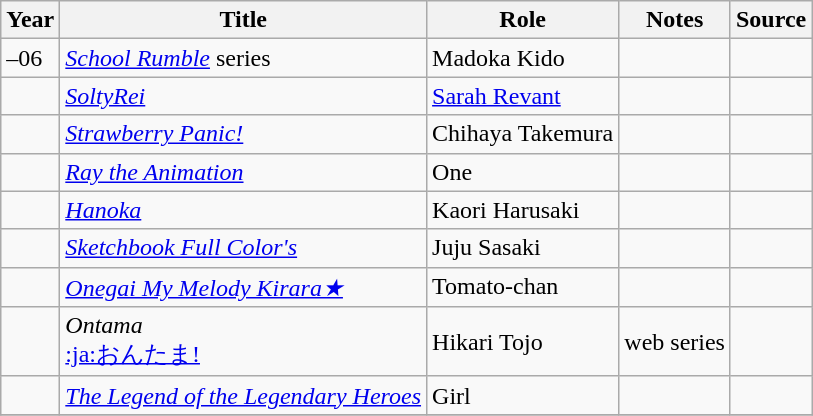<table class="wikitable sortable plainrowheaders">
<tr>
<th>Year</th>
<th>Title</th>
<th>Role</th>
<th class="unsortable">Notes</th>
<th class="unsortable">Source</th>
</tr>
<tr>
<td>–06</td>
<td><em><a href='#'>School Rumble</a></em> series</td>
<td>Madoka Kido</td>
<td></td>
<td></td>
</tr>
<tr>
<td></td>
<td><em><a href='#'>SoltyRei</a></em></td>
<td><a href='#'>Sarah Revant</a></td>
<td></td>
<td></td>
</tr>
<tr>
<td></td>
<td><em><a href='#'>Strawberry Panic!</a></em></td>
<td>Chihaya Takemura</td>
<td></td>
<td></td>
</tr>
<tr>
<td></td>
<td><em><a href='#'>Ray the Animation</a></em></td>
<td>One</td>
<td></td>
<td></td>
</tr>
<tr>
<td></td>
<td><em><a href='#'>Hanoka</a></em></td>
<td>Kaori Harusaki</td>
<td></td>
<td></td>
</tr>
<tr>
<td></td>
<td><em><a href='#'>Sketchbook Full Color's</a></em></td>
<td>Juju Sasaki</td>
<td></td>
<td></td>
</tr>
<tr>
<td></td>
<td><em><a href='#'>Onegai My Melody Kirara★</a></em></td>
<td>Tomato-chan</td>
<td></td>
<td></td>
</tr>
<tr>
<td></td>
<td><em>Ontama</em><br><a href='#'>:ja:おんたま!</a></td>
<td>Hikari Tojo</td>
<td>web series</td>
<td></td>
</tr>
<tr>
<td></td>
<td><em><a href='#'>The Legend of the Legendary Heroes</a></em></td>
<td>Girl</td>
<td></td>
<td></td>
</tr>
<tr>
</tr>
</table>
